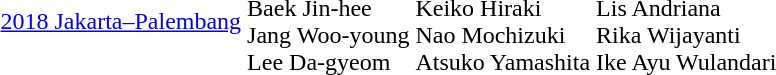<table>
<tr>
<td><a href='#'>2018 Jakarta–Palembang</a></td>
<td><br>Baek Jin-hee<br>Jang Woo-young<br>Lee Da-gyeom</td>
<td><br>Keiko Hiraki<br>Nao Mochizuki<br>Atsuko Yamashita</td>
<td><br>Lis Andriana<br>Rika Wijayanti<br>Ike Ayu Wulandari</td>
</tr>
</table>
